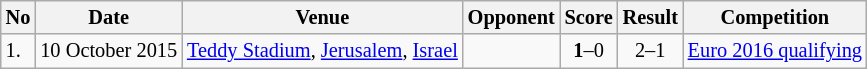<table class="wikitable" style="font-size:85%;">
<tr>
<th>No</th>
<th>Date</th>
<th>Venue</th>
<th>Opponent</th>
<th>Score</th>
<th>Result</th>
<th>Competition</th>
</tr>
<tr>
<td>1.</td>
<td>10 October 2015</td>
<td><a href='#'>Teddy Stadium</a>, <a href='#'>Jerusalem</a>, <a href='#'>Israel</a></td>
<td></td>
<td align=center><strong>1</strong>–0</td>
<td align=center>2–1</td>
<td><a href='#'>Euro 2016 qualifying</a></td>
</tr>
</table>
